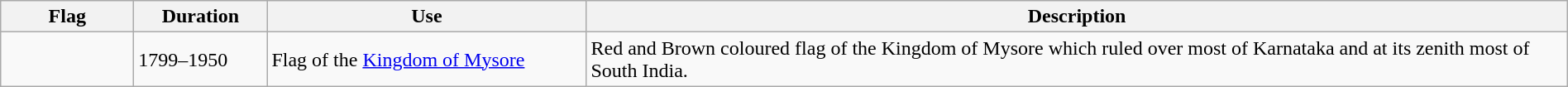<table class="wikitable" width="100%">
<tr>
<th style="width:100px;">Flag</th>
<th style="width:100px;">Duration</th>
<th style="width:250px;">Use</th>
<th style="min-width:250px">Description</th>
</tr>
<tr>
<td></td>
<td>1799–1950</td>
<td>Flag of the <a href='#'>Kingdom of Mysore</a></td>
<td>Red and Brown coloured flag of the Kingdom of Mysore which ruled over most of Karnataka and at its zenith most of South India.</td>
</tr>
</table>
